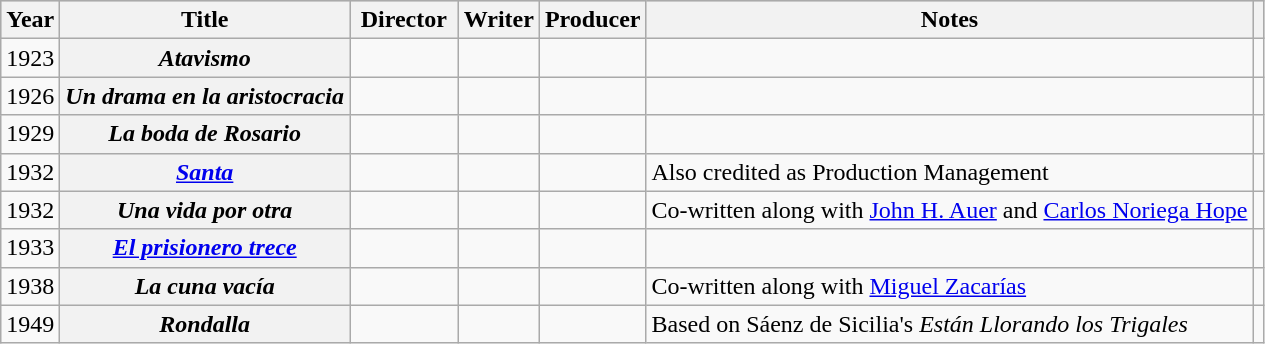<table class="wikitable plainrowheaders">
<tr style="background:#ccc; text-align:center;">
<th scope="col">Year</th>
<th scope="col">Title</th>
<th scope="col" width=65>Director</th>
<th scope="col">Writer</th>
<th scope="col">Producer</th>
<th scope="col">Notes</th>
<th scope="col"></th>
</tr>
<tr>
<td>1923</td>
<th scope=row><em>Atavismo</em></th>
<td></td>
<td></td>
<td></td>
<td></td>
<td style="text-align:center;"></td>
</tr>
<tr>
<td>1926</td>
<th scope=row><em>Un drama en la aristocracia</em></th>
<td></td>
<td></td>
<td></td>
<td></td>
<td style="text-align:center;"></td>
</tr>
<tr>
<td>1929</td>
<th scope=row><em>La boda de Rosario</em></th>
<td></td>
<td></td>
<td></td>
<td></td>
<td style="text-align:center;"></td>
</tr>
<tr>
<td>1932</td>
<th scope=row><em><a href='#'>Santa</a></em></th>
<td></td>
<td></td>
<td></td>
<td>Also credited as Production Management</td>
<td style="text-align:center;"></td>
</tr>
<tr>
<td>1932</td>
<th scope=row><em>Una vida por otra</em></th>
<td></td>
<td></td>
<td></td>
<td>Co-written along with <a href='#'>John H. Auer</a> and <a href='#'>Carlos Noriega Hope</a></td>
<td style="text-align:center;"></td>
</tr>
<tr>
<td>1933</td>
<th scope=row><em><a href='#'>El prisionero trece</a></em></th>
<td></td>
<td></td>
<td></td>
<td></td>
<td style="text-align:center;"></td>
</tr>
<tr>
<td>1938</td>
<th scope=row><em>La cuna vacía</em></th>
<td></td>
<td></td>
<td></td>
<td>Co-written along with <a href='#'>Miguel Zacarías</a></td>
<td style="text-align:center;"></td>
</tr>
<tr>
<td>1949</td>
<th scope=row><em>Rondalla</em></th>
<td></td>
<td></td>
<td></td>
<td>Based on Sáenz de Sicilia's <em>Están Llorando los Trigales</em></td>
<td style="text-align:center;"></td>
</tr>
</table>
